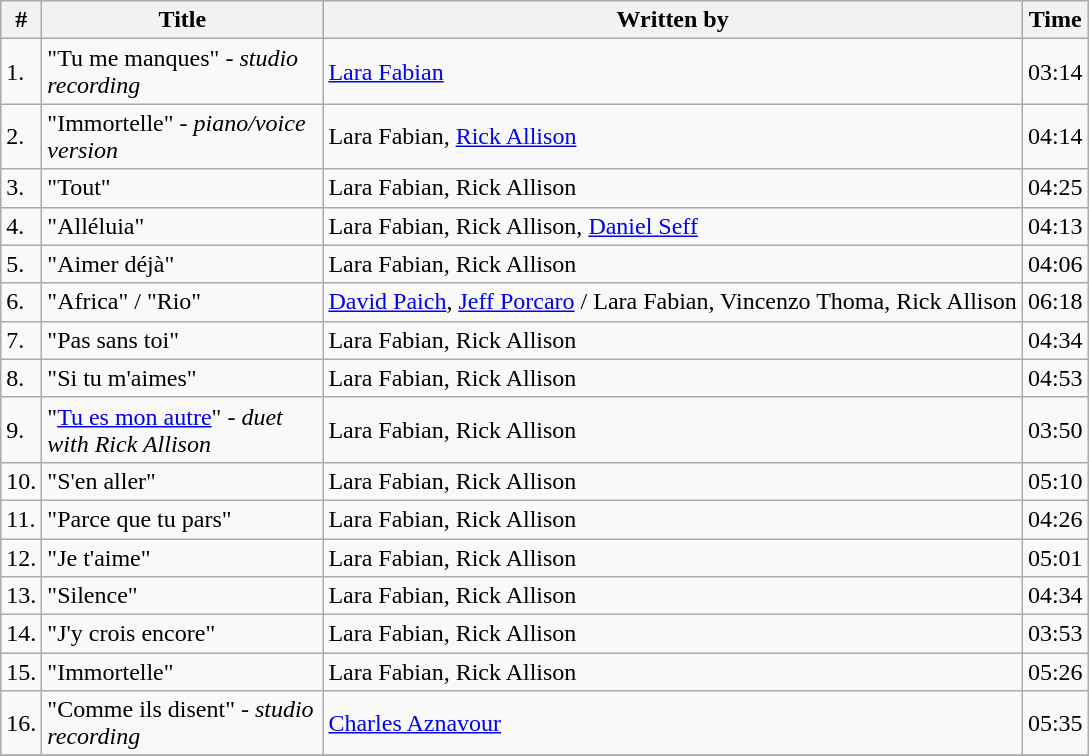<table class="wikitable">
<tr>
<th>#</th>
<th width="180">Title</th>
<th>Written by</th>
<th>Time</th>
</tr>
<tr>
<td>1.</td>
<td>"Tu me manques" - <em>studio recording</em></td>
<td><a href='#'>Lara Fabian</a></td>
<td>03:14</td>
</tr>
<tr>
<td>2.</td>
<td>"Immortelle" - <em>piano/voice version</em></td>
<td>Lara Fabian, <a href='#'>Rick Allison</a></td>
<td>04:14</td>
</tr>
<tr>
<td>3.</td>
<td>"Tout"</td>
<td>Lara Fabian, Rick Allison</td>
<td>04:25</td>
</tr>
<tr>
<td>4.</td>
<td>"Alléluia"</td>
<td>Lara Fabian, Rick Allison, <a href='#'>Daniel Seff</a></td>
<td>04:13</td>
</tr>
<tr>
<td>5.</td>
<td>"Aimer déjà"</td>
<td>Lara Fabian, Rick Allison</td>
<td>04:06</td>
</tr>
<tr>
<td>6.</td>
<td>"Africa" / "Rio"</td>
<td><a href='#'>David Paich</a>, <a href='#'>Jeff Porcaro</a> / Lara Fabian, Vincenzo Thoma, Rick Allison</td>
<td>06:18</td>
</tr>
<tr>
<td>7.</td>
<td>"Pas sans toi"</td>
<td>Lara Fabian, Rick Allison</td>
<td>04:34</td>
</tr>
<tr>
<td>8.</td>
<td>"Si tu m'aimes"</td>
<td>Lara Fabian, Rick Allison</td>
<td>04:53</td>
</tr>
<tr>
<td>9.</td>
<td>"<a href='#'>Tu es mon autre</a>" - <em>duet with Rick Allison</em></td>
<td>Lara Fabian, Rick Allison</td>
<td>03:50</td>
</tr>
<tr>
<td>10.</td>
<td>"S'en aller"</td>
<td>Lara Fabian, Rick Allison</td>
<td>05:10</td>
</tr>
<tr>
<td>11.</td>
<td>"Parce que tu pars"</td>
<td>Lara Fabian, Rick Allison</td>
<td>04:26</td>
</tr>
<tr>
<td>12.</td>
<td>"Je t'aime"</td>
<td>Lara Fabian, Rick Allison</td>
<td>05:01</td>
</tr>
<tr>
<td>13.</td>
<td>"Silence"</td>
<td>Lara Fabian, Rick Allison</td>
<td>04:34</td>
</tr>
<tr>
<td>14.</td>
<td>"J'y crois encore"</td>
<td>Lara Fabian, Rick Allison</td>
<td>03:53</td>
</tr>
<tr>
<td>15.</td>
<td>"Immortelle"</td>
<td>Lara Fabian, Rick Allison</td>
<td>05:26</td>
</tr>
<tr>
<td>16.</td>
<td>"Comme ils disent" - <em>studio recording</em></td>
<td><a href='#'>Charles Aznavour</a></td>
<td>05:35</td>
</tr>
<tr>
</tr>
</table>
